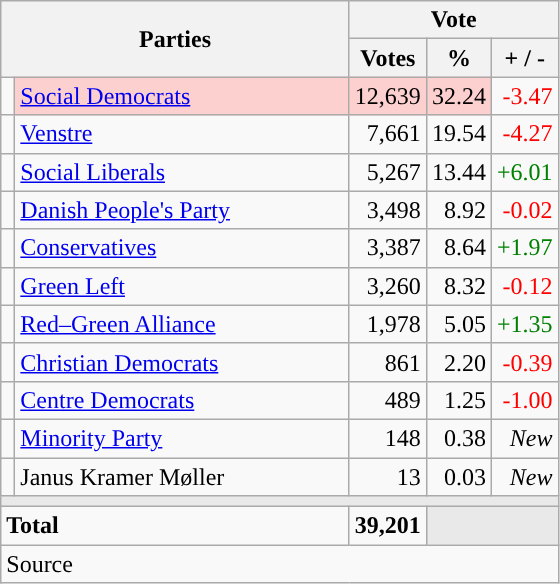<table class="wikitable" style="text-align:right;">
<tr>
<th style="text-align:centre;" rowspan="2" colspan="2" width="225">Parties</th>
<th colspan="3">Vote</th>
</tr>
<tr>
<th width="15">Votes</th>
<th width="15">%</th>
<th width="15">+ / -</th>
</tr>
<tr>
<td width="2" style="color:inherit;background:"></td>
<td bgcolor=#fbd0ce  align="left"><a href='#'>Social Democrats</a></td>
<td bgcolor=#fbd0ce>12,639</td>
<td bgcolor=#fbd0ce>32.24</td>
<td style=color:red;>-3.47</td>
</tr>
<tr>
<td width="2" style="color:inherit;background:"></td>
<td align="left"><a href='#'>Venstre</a></td>
<td>7,661</td>
<td>19.54</td>
<td style=color:red;>-4.27</td>
</tr>
<tr>
<td width="2" style="color:inherit;background:"></td>
<td align="left"><a href='#'>Social Liberals</a></td>
<td>5,267</td>
<td>13.44</td>
<td style=color:green;>+6.01</td>
</tr>
<tr>
<td width="2" style="color:inherit;background:"></td>
<td align="left"><a href='#'>Danish People's Party</a></td>
<td>3,498</td>
<td>8.92</td>
<td style=color:red;>-0.02</td>
</tr>
<tr>
<td width="2" style="color:inherit;background:"></td>
<td align="left"><a href='#'>Conservatives</a></td>
<td>3,387</td>
<td>8.64</td>
<td style=color:green;>+1.97</td>
</tr>
<tr>
<td width="2" style="color:inherit;background:"></td>
<td align="left"><a href='#'>Green Left</a></td>
<td>3,260</td>
<td>8.32</td>
<td style=color:red;>-0.12</td>
</tr>
<tr>
<td width="2" style="color:inherit;background:"></td>
<td align="left"><a href='#'>Red–Green Alliance</a></td>
<td>1,978</td>
<td>5.05</td>
<td style=color:green;>+1.35</td>
</tr>
<tr>
<td width="2" style="color:inherit;background:"></td>
<td align="left"><a href='#'>Christian Democrats</a></td>
<td>861</td>
<td>2.20</td>
<td style=color:red;>-0.39</td>
</tr>
<tr>
<td width="2" style="color:inherit;background:"></td>
<td align="left"><a href='#'>Centre Democrats</a></td>
<td>489</td>
<td>1.25</td>
<td style=color:red;>-1.00</td>
</tr>
<tr>
<td width="2" style="color:inherit;background:"></td>
<td align="left"><a href='#'>Minority Party</a></td>
<td>148</td>
<td>0.38</td>
<td><em>New</em></td>
</tr>
<tr>
<td width="2" style="color:inherit;background:"></td>
<td align="left">Janus Kramer Møller</td>
<td>13</td>
<td>0.03</td>
<td><em>New</em></td>
</tr>
<tr>
<td colspan="7" bgcolor="#E9E9E9"></td>
</tr>
<tr>
<td align="left" colspan="2"><strong>Total</strong></td>
<td><strong>39,201</strong></td>
<td bgcolor="#E9E9E9" colspan="2"></td>
</tr>
<tr>
<td align="left" colspan="6">Source</td>
</tr>
</table>
